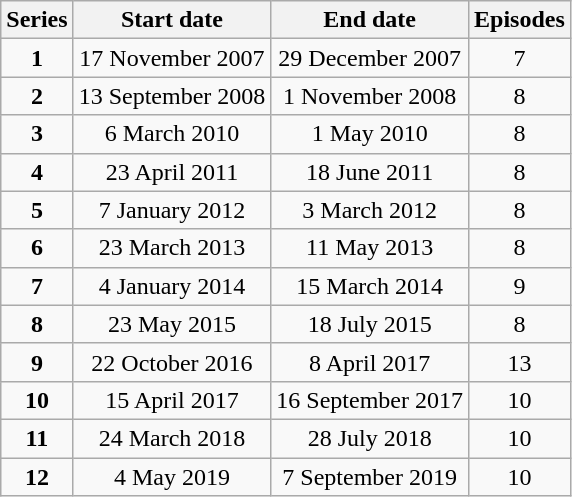<table class="wikitable" style="text-align:center;">
<tr>
<th>Series</th>
<th>Start date</th>
<th>End date</th>
<th>Episodes</th>
</tr>
<tr>
<td><strong>1</strong></td>
<td>17 November 2007</td>
<td>29 December 2007</td>
<td>7</td>
</tr>
<tr>
<td><strong>2</strong></td>
<td>13 September 2008</td>
<td>1 November 2008</td>
<td>8</td>
</tr>
<tr>
<td><strong>3</strong></td>
<td>6 March 2010</td>
<td>1 May 2010</td>
<td>8</td>
</tr>
<tr>
<td><strong>4</strong></td>
<td>23 April 2011</td>
<td>18 June 2011</td>
<td>8</td>
</tr>
<tr>
<td><strong>5</strong></td>
<td>7 January 2012</td>
<td>3 March 2012</td>
<td>8</td>
</tr>
<tr>
<td><strong>6</strong></td>
<td>23 March 2013</td>
<td>11 May 2013</td>
<td>8</td>
</tr>
<tr>
<td><strong>7</strong></td>
<td>4 January 2014</td>
<td>15 March 2014</td>
<td>9</td>
</tr>
<tr>
<td><strong>8</strong></td>
<td>23 May 2015</td>
<td>18 July 2015</td>
<td>8</td>
</tr>
<tr>
<td><strong>9</strong></td>
<td>22 October 2016</td>
<td>8 April 2017</td>
<td>13</td>
</tr>
<tr>
<td><strong>10</strong></td>
<td>15 April 2017</td>
<td>16 September 2017</td>
<td>10</td>
</tr>
<tr>
<td><strong>11</strong></td>
<td>24 March 2018</td>
<td>28 July 2018</td>
<td>10</td>
</tr>
<tr>
<td><strong>12</strong></td>
<td>4 May 2019</td>
<td>7 September 2019</td>
<td>10</td>
</tr>
</table>
